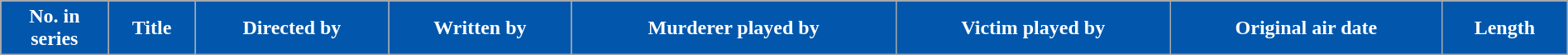<table class="wikitable plainrowheaders" style="width:100%; margin:auto;">
<tr style="color:white">
<th style="background:#0257AC">No. in<br>series</th>
<th style="background:#0257AC">Title</th>
<th style="background:#0257AC">Directed by</th>
<th style="background:#0257AC">Written by</th>
<th style="background:#0257AC">Murderer played by</th>
<th style="background:#0257AC">Victim played by</th>
<th style="background:#0257AC">Original air date</th>
<th style="background:#0257AC">Length<br>
</th>
</tr>
</table>
